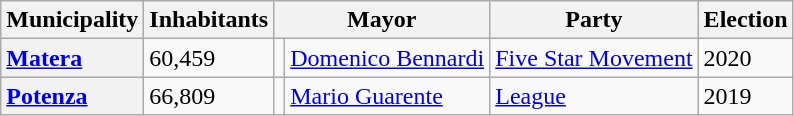<table class="wikitable" border="1">
<tr>
<th scope="col">Municipality</th>
<th colspan=1>Inhabitants</th>
<th colspan=2>Mayor</th>
<th colspan=1>Party</th>
<th colspan=1>Election</th>
</tr>
<tr>
<th scope="row" style="text-align: left;"><a href='#'>Matera</a></th>
<td>60,459</td>
<td></td>
<td><a href='#'>Domenico Bennardi</a></td>
<td><a href='#'>Five Star Movement</a></td>
<td>2020</td>
</tr>
<tr>
<th scope="row" style="text-align: left;"><a href='#'>Potenza</a></th>
<td>66,809</td>
<td></td>
<td><a href='#'>Mario Guarente</a></td>
<td><a href='#'>League</a></td>
<td>2019</td>
</tr>
</table>
